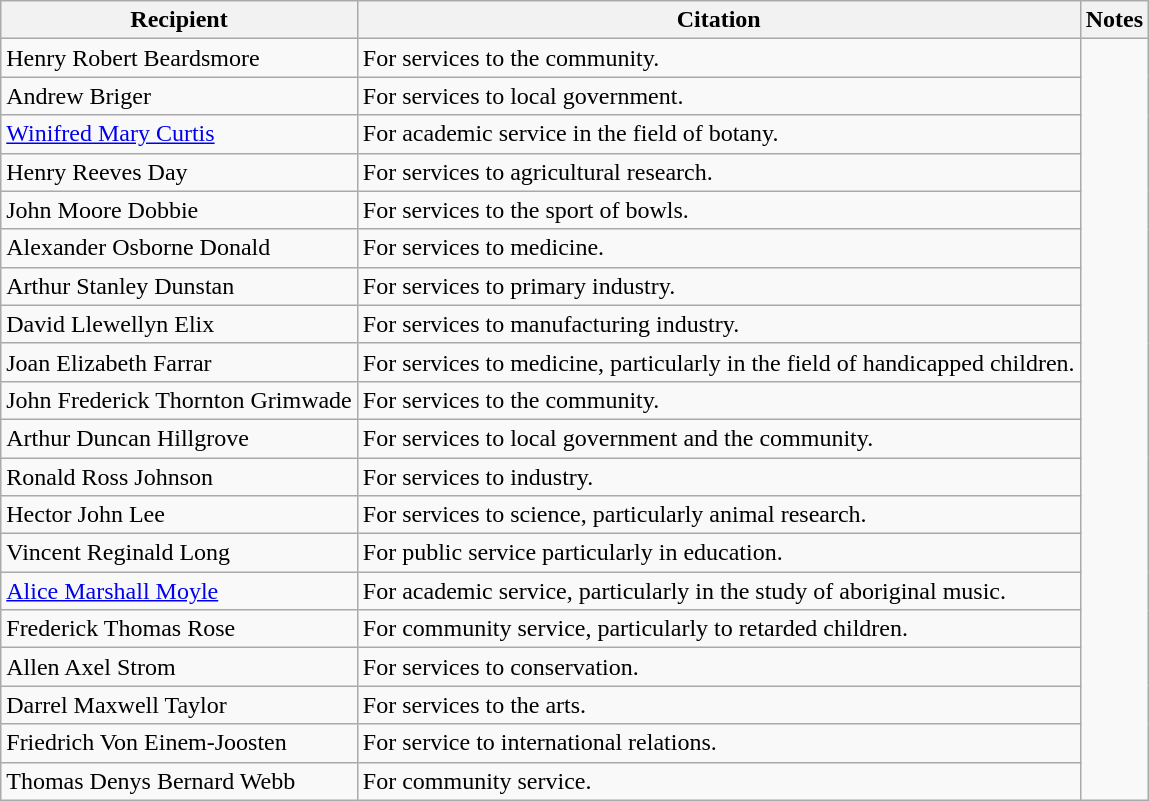<table class=wikitable>
<tr>
<th>Recipient</th>
<th>Citation</th>
<th>Notes</th>
</tr>
<tr>
<td>Henry Robert Beardsmore</td>
<td>For services to the community.</td>
<td rowspan=20></td>
</tr>
<tr>
<td> Andrew Briger</td>
<td>For services to local government.</td>
</tr>
<tr>
<td> <a href='#'>Winifred Mary Curtis</a></td>
<td>For academic service in the field of botany.</td>
</tr>
<tr>
<td>Henry Reeves Day</td>
<td>For services to agricultural research.</td>
</tr>
<tr>
<td>John Moore Dobbie</td>
<td>For services to the sport of bowls.</td>
</tr>
<tr>
<td> Alexander Osborne Donald</td>
<td>For services to medicine.</td>
</tr>
<tr>
<td>Arthur Stanley Dunstan</td>
<td>For services to primary industry.</td>
</tr>
<tr>
<td>David Llewellyn Elix</td>
<td>For services to manufacturing industry.</td>
</tr>
<tr>
<td> Joan Elizabeth Farrar</td>
<td>For services to medicine, particularly in the field of handicapped children.</td>
</tr>
<tr>
<td>John Frederick Thornton Grimwade</td>
<td>For services to the community.</td>
</tr>
<tr>
<td> Arthur Duncan Hillgrove</td>
<td>For services to local government and the community.</td>
</tr>
<tr>
<td>Ronald Ross Johnson</td>
<td>For services to industry.</td>
</tr>
<tr>
<td>Hector John Lee</td>
<td>For services to science, particularly animal research.</td>
</tr>
<tr>
<td>Vincent Reginald Long</td>
<td>For public service particularly in education.</td>
</tr>
<tr>
<td> <a href='#'>Alice Marshall Moyle</a></td>
<td>For academic service, particularly in the study of aboriginal music.</td>
</tr>
<tr>
<td> Frederick Thomas Rose</td>
<td>For community service, particularly to retarded children.</td>
</tr>
<tr>
<td>Allen Axel Strom</td>
<td>For services to conservation.</td>
</tr>
<tr>
<td>Darrel Maxwell Taylor</td>
<td>For services to the arts.</td>
</tr>
<tr>
<td>Friedrich Von Einem-Joosten</td>
<td>For service to international relations.</td>
</tr>
<tr>
<td>Thomas Denys Bernard Webb</td>
<td>For community service.</td>
</tr>
</table>
